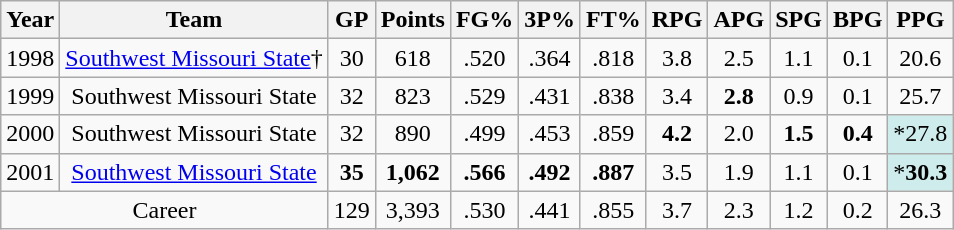<table class="wikitable" style="text-align:center">
<tr>
<th>Year</th>
<th>Team</th>
<th>GP</th>
<th>Points</th>
<th>FG%</th>
<th>3P%</th>
<th>FT%</th>
<th>RPG</th>
<th>APG</th>
<th>SPG</th>
<th>BPG</th>
<th>PPG</th>
</tr>
<tr>
<td>1998</td>
<td><a href='#'>Southwest Missouri State</a>†</td>
<td>30</td>
<td>618</td>
<td>.520</td>
<td>.364</td>
<td>.818</td>
<td>3.8</td>
<td>2.5</td>
<td>1.1</td>
<td>0.1</td>
<td>20.6</td>
</tr>
<tr>
<td>1999</td>
<td>Southwest Missouri State</td>
<td>32</td>
<td>823</td>
<td>.529</td>
<td>.431</td>
<td>.838</td>
<td>3.4</td>
<td><strong>2.8</strong></td>
<td>0.9</td>
<td>0.1</td>
<td>25.7</td>
</tr>
<tr>
<td>2000</td>
<td>Southwest Missouri State</td>
<td>32</td>
<td>890</td>
<td>.499</td>
<td>.453</td>
<td>.859</td>
<td><strong>4.2</strong></td>
<td>2.0</td>
<td><strong>1.5</strong></td>
<td><strong>0.4</strong></td>
<td bgcolor=#cfecec>*27.8</td>
</tr>
<tr>
<td>2001</td>
<td><a href='#'>Southwest Missouri State</a></td>
<td><strong>35</strong></td>
<td><strong>1,062</strong></td>
<td><strong>.566</strong></td>
<td><strong>.492</strong></td>
<td><strong>.887</strong></td>
<td>3.5</td>
<td>1.9</td>
<td>1.1</td>
<td>0.1</td>
<td bgcolor=#cfecec>*<strong>30.3</strong></td>
</tr>
<tr>
<td colspan=2; align=center>Career</td>
<td>129</td>
<td>3,393</td>
<td>.530</td>
<td>.441</td>
<td>.855</td>
<td>3.7</td>
<td>2.3</td>
<td>1.2</td>
<td>0.2</td>
<td>26.3</td>
</tr>
</table>
